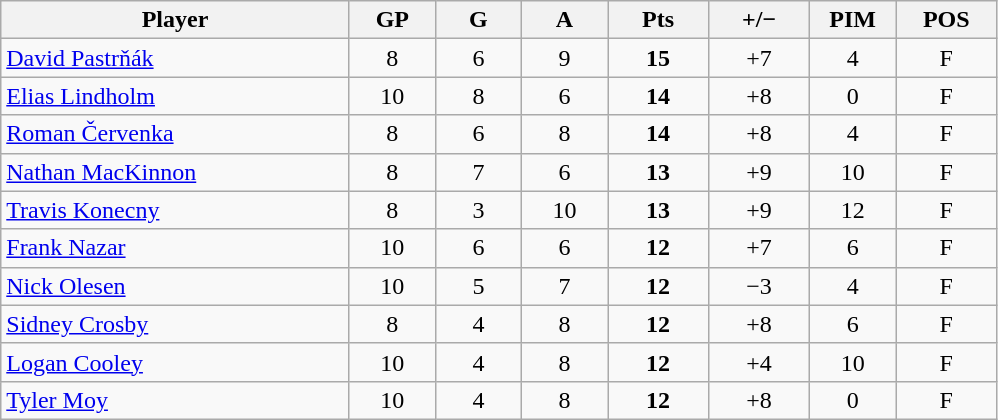<table class="wikitable sortable" style="text-align:center;">
<tr>
<th style="width:225px;">Player</th>
<th style="width:50px;">GP</th>
<th style="width:50px;">G</th>
<th style="width:50px;">A</th>
<th style="width:60px;">Pts</th>
<th style="width:60px;">+/−</th>
<th style="width:50px;">PIM</th>
<th style="width:60px;">POS</th>
</tr>
<tr>
<td style="text-align:left;"> <a href='#'>David Pastrňák</a></td>
<td>8</td>
<td>6</td>
<td>9</td>
<td><strong>15</strong></td>
<td>+7</td>
<td>4</td>
<td>F</td>
</tr>
<tr>
<td style="text-align:left;"> <a href='#'>Elias Lindholm</a></td>
<td>10</td>
<td>8</td>
<td>6</td>
<td><strong>14</strong></td>
<td>+8</td>
<td>0</td>
<td>F</td>
</tr>
<tr>
<td style="text-align:left;"> <a href='#'>Roman Červenka</a></td>
<td>8</td>
<td>6</td>
<td>8</td>
<td><strong>14</strong></td>
<td>+8</td>
<td>4</td>
<td>F</td>
</tr>
<tr>
<td style="text-align:left;"> <a href='#'>Nathan MacKinnon</a></td>
<td>8</td>
<td>7</td>
<td>6</td>
<td><strong>13</strong></td>
<td>+9</td>
<td>10</td>
<td>F</td>
</tr>
<tr>
<td style="text-align:left;"> <a href='#'>Travis Konecny</a></td>
<td>8</td>
<td>3</td>
<td>10</td>
<td><strong>13</strong></td>
<td>+9</td>
<td>12</td>
<td>F</td>
</tr>
<tr>
<td style="text-align:left;"> <a href='#'>Frank Nazar</a></td>
<td>10</td>
<td>6</td>
<td>6</td>
<td><strong>12</strong></td>
<td>+7</td>
<td>6</td>
<td>F</td>
</tr>
<tr>
<td style="text-align:left;"> <a href='#'>Nick Olesen</a></td>
<td>10</td>
<td>5</td>
<td>7</td>
<td><strong>12</strong></td>
<td>−3</td>
<td>4</td>
<td>F</td>
</tr>
<tr>
<td style="text-align:left;"> <a href='#'>Sidney Crosby</a></td>
<td>8</td>
<td>4</td>
<td>8</td>
<td><strong>12</strong></td>
<td>+8</td>
<td>6</td>
<td>F</td>
</tr>
<tr>
<td style="text-align:left;"> <a href='#'>Logan Cooley</a></td>
<td>10</td>
<td>4</td>
<td>8</td>
<td><strong>12</strong></td>
<td>+4</td>
<td>10</td>
<td>F</td>
</tr>
<tr>
<td style="text-align:left;"> <a href='#'>Tyler Moy</a></td>
<td>10</td>
<td>4</td>
<td>8</td>
<td><strong>12</strong></td>
<td>+8</td>
<td>0</td>
<td>F</td>
</tr>
</table>
